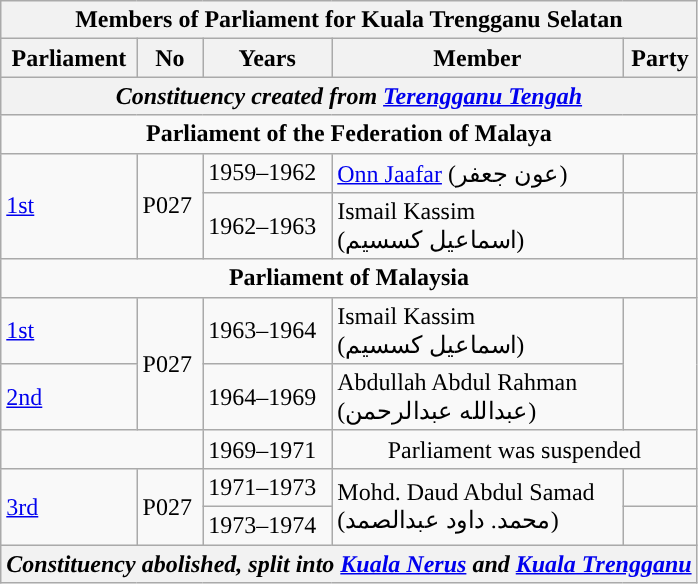<table class=wikitable>
<tr>
<th colspan="5">Members of Parliament for Kuala Trengganu Selatan</th>
</tr>
<tr>
<th>Parliament</th>
<th>No</th>
<th>Years</th>
<th>Member</th>
<th>Party</th>
</tr>
<tr>
<th colspan="5" align="center"><em>Constituency created from <a href='#'>Terengganu Tengah</a></em></th>
</tr>
<tr>
<td colspan="5" align="center"><strong>Parliament of the Federation of Malaya</strong></td>
</tr>
<tr>
<td rowspan=2><a href='#'>1st</a></td>
<td rowspan="2">P027</td>
<td>1959–1962</td>
<td><a href='#'>Onn Jaafar</a> (عون جعفر)</td>
<td></td>
</tr>
<tr>
<td>1962–1963</td>
<td>Ismail Kassim  <br>(اسماعيل كسسيم)</td>
<td></td>
</tr>
<tr>
<td colspan="5" align="center"><strong>Parliament of Malaysia</strong></td>
</tr>
<tr>
<td><a href='#'>1st</a></td>
<td rowspan="2">P027</td>
<td>1963–1964</td>
<td>Ismail Kassim  <br>(اسماعيل كسسيم)</td>
<td rowspan=2></td>
</tr>
<tr>
<td><a href='#'>2nd</a></td>
<td>1964–1969</td>
<td>Abdullah Abdul Rahman  <br>(عبدالله عبدالرحمن)</td>
</tr>
<tr>
<td colspan="2"></td>
<td>1969–1971</td>
<td colspan="2" align="center">Parliament was suspended</td>
</tr>
<tr>
<td rowspan=2><a href='#'>3rd</a></td>
<td rowspan="2">P027</td>
<td>1971–1973</td>
<td rowspan="2">Mohd. Daud Abdul Samad <br>(محمد. داود عبدالصمد)</td>
<td></td>
</tr>
<tr>
<td>1973–1974</td>
<td></td>
</tr>
<tr>
<th colspan="5" align="center"><em>Constituency abolished, split into <a href='#'>Kuala Nerus</a> and <a href='#'>Kuala Trengganu</a></em></th>
</tr>
</table>
